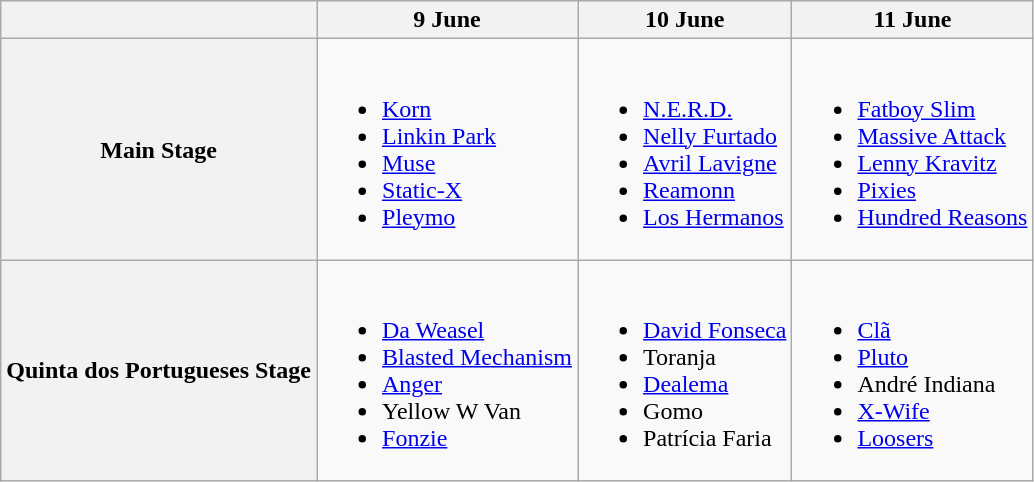<table class="wikitable">
<tr>
<th></th>
<th>9 June</th>
<th>10 June</th>
<th>11 June</th>
</tr>
<tr>
<th>Main Stage</th>
<td><br><ul><li><a href='#'>Korn</a></li><li><a href='#'>Linkin Park</a></li><li><a href='#'>Muse</a></li><li><a href='#'>Static-X</a></li><li><a href='#'>Pleymo</a></li></ul></td>
<td><br><ul><li><a href='#'>N.E.R.D.</a></li><li><a href='#'>Nelly Furtado</a></li><li><a href='#'>Avril Lavigne</a></li><li><a href='#'>Reamonn</a></li><li><a href='#'>Los Hermanos</a></li></ul></td>
<td><br><ul><li><a href='#'>Fatboy Slim</a></li><li><a href='#'>Massive Attack</a></li><li><a href='#'>Lenny Kravitz</a></li><li><a href='#'>Pixies</a></li><li><a href='#'>Hundred Reasons</a></li></ul></td>
</tr>
<tr>
<th>Quinta dos Portugueses Stage</th>
<td><br><ul><li><a href='#'>Da Weasel</a></li><li><a href='#'>Blasted Mechanism</a></li><li><a href='#'>Anger</a></li><li>Yellow W Van</li><li><a href='#'>Fonzie</a></li></ul></td>
<td><br><ul><li><a href='#'>David Fonseca</a></li><li>Toranja</li><li><a href='#'>Dealema</a></li><li>Gomo</li><li>Patrícia Faria</li></ul></td>
<td><br><ul><li><a href='#'>Clã</a></li><li><a href='#'>Pluto</a></li><li>André Indiana</li><li><a href='#'>X-Wife</a></li><li><a href='#'>Loosers</a></li></ul></td>
</tr>
</table>
